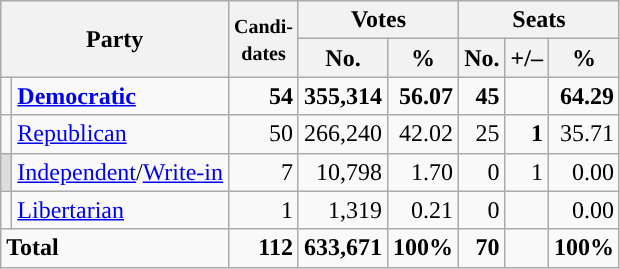<table class="wikitable" style="font-size:100%; text-align:right;">
<tr>
<th colspan=2 rowspan=2>Party</th>
<th rowspan=2><small>Candi-<br>dates</small></th>
<th colspan=2>Votes</th>
<th colspan=3>Seats</th>
</tr>
<tr>
<th>No.</th>
<th>%</th>
<th>No.</th>
<th>+/–</th>
<th>%</th>
</tr>
<tr>
<td style="background:"></td>
<td align=left><strong><a href='#'>Democratic</a></strong></td>
<td><strong>54</strong></td>
<td><strong>355,314</strong></td>
<td><strong>56.07</strong></td>
<td><strong>45</strong></td>
<td></td>
<td><strong>64.29</strong></td>
</tr>
<tr>
<td style="background:"></td>
<td align=left><a href='#'>Republican</a></td>
<td>50</td>
<td>266,240</td>
<td>42.02</td>
<td>25</td>
<td><strong>1</strong></td>
<td>35.71</td>
</tr>
<tr>
<td style="background:#ddd;"></td>
<td align=left><a href='#'>Independent</a>/<a href='#'>Write-in</a></td>
<td>7</td>
<td>10,798</td>
<td>1.70</td>
<td>0</td>
<td>1</td>
<td>0.00</td>
</tr>
<tr>
<td style="background:"></td>
<td align=left><a href='#'>Libertarian</a></td>
<td>1</td>
<td>1,319</td>
<td>0.21</td>
<td>0</td>
<td></td>
<td>0.00</td>
</tr>
<tr style="font-weight:bold">
<td colspan=2 align=left>Total</td>
<td>112</td>
<td>633,671</td>
<td>100%</td>
<td>70</td>
<td></td>
<td>100%</td>
</tr>
</table>
